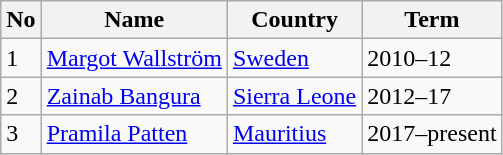<table class="wikitable">
<tr>
<th>No</th>
<th>Name</th>
<th>Country</th>
<th>Term</th>
</tr>
<tr>
<td>1</td>
<td><a href='#'>Margot Wallström</a></td>
<td> <a href='#'>Sweden</a></td>
<td>2010–12</td>
</tr>
<tr>
<td>2</td>
<td><a href='#'>Zainab Bangura</a></td>
<td> <a href='#'>Sierra Leone</a></td>
<td>2012–17</td>
</tr>
<tr>
<td>3</td>
<td><a href='#'>Pramila Patten</a></td>
<td> <a href='#'>Mauritius</a></td>
<td>2017–present</td>
</tr>
</table>
